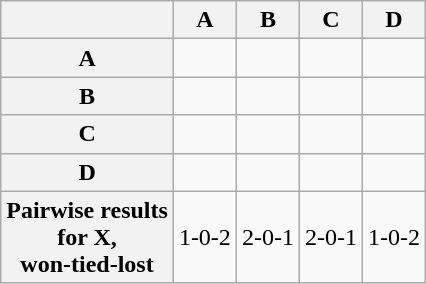<table class="wikitable" border="1">
<tr>
<th></th>
<th>A</th>
<th>B</th>
<th>C</th>
<th>D</th>
</tr>
<tr>
<th scope="row">A</th>
<td></td>
<td></td>
<td></td>
<td></td>
</tr>
<tr>
<th scope="row">B</th>
<td></td>
<td></td>
<td></td>
<td></td>
</tr>
<tr>
<th scope="row">C</th>
<td></td>
<td></td>
<td></td>
<td></td>
</tr>
<tr>
<th scope="row">D</th>
<td></td>
<td></td>
<td></td>
<td></td>
</tr>
<tr>
<th>Pairwise results<br>for X,<br>won-tied-lost</th>
<td>1-0-2</td>
<td>2-0-1</td>
<td>2-0-1</td>
<td>1-0-2</td>
</tr>
</table>
